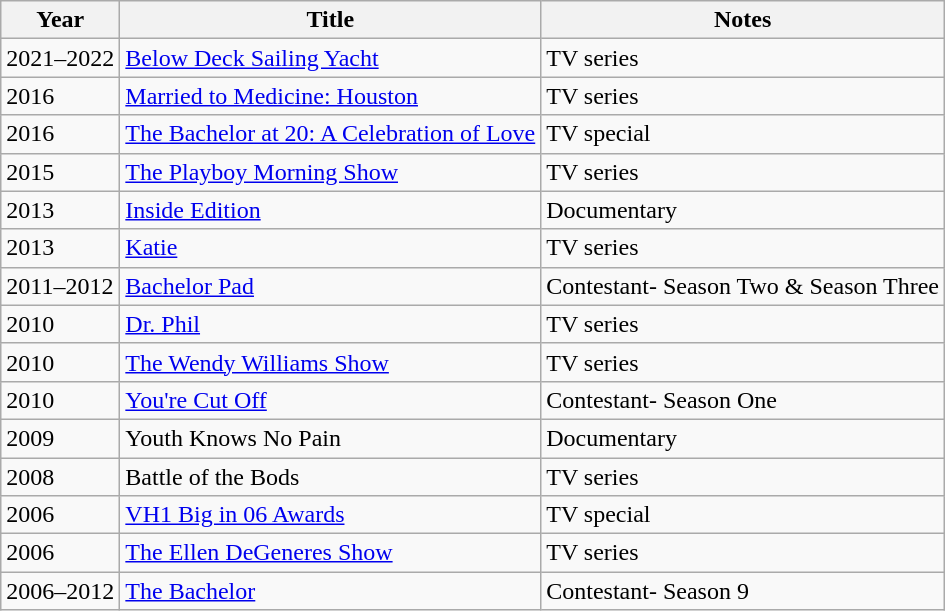<table class="wikitable sortable">
<tr>
<th>Year</th>
<th>Title</th>
<th>Notes</th>
</tr>
<tr>
<td>2021–2022</td>
<td><a href='#'>Below Deck Sailing Yacht</a></td>
<td>TV series</td>
</tr>
<tr>
<td>2016</td>
<td><a href='#'>Married to Medicine: Houston</a></td>
<td>TV series</td>
</tr>
<tr>
<td>2016</td>
<td><a href='#'>The Bachelor at 20: A Celebration of Love</a></td>
<td>TV special</td>
</tr>
<tr>
<td>2015</td>
<td><a href='#'>The Playboy Morning Show</a></td>
<td>TV series</td>
</tr>
<tr>
<td>2013</td>
<td><a href='#'>Inside Edition</a></td>
<td>Documentary</td>
</tr>
<tr>
<td>2013</td>
<td><a href='#'>Katie</a></td>
<td>TV series</td>
</tr>
<tr>
<td>2011–2012</td>
<td><a href='#'>Bachelor Pad</a></td>
<td>Contestant- Season Two & Season Three</td>
</tr>
<tr>
<td>2010</td>
<td><a href='#'>Dr. Phil</a></td>
<td>TV series</td>
</tr>
<tr>
<td>2010</td>
<td><a href='#'>The Wendy Williams Show</a></td>
<td>TV series</td>
</tr>
<tr>
<td>2010</td>
<td><a href='#'>You're Cut Off</a></td>
<td>Contestant- Season One</td>
</tr>
<tr>
<td>2009</td>
<td>Youth Knows No Pain</td>
<td>Documentary</td>
</tr>
<tr>
<td>2008</td>
<td>Battle of the Bods</td>
<td>TV series</td>
</tr>
<tr>
<td>2006</td>
<td><a href='#'>VH1 Big in 06 Awards</a></td>
<td>TV special</td>
</tr>
<tr>
<td>2006</td>
<td><a href='#'>The Ellen DeGeneres Show</a></td>
<td>TV series</td>
</tr>
<tr>
<td>2006–2012</td>
<td><a href='#'>The Bachelor</a></td>
<td>Contestant- Season 9</td>
</tr>
</table>
